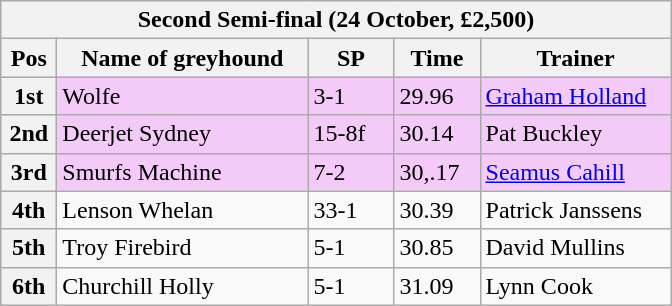<table class="wikitable">
<tr>
<th colspan="6">Second Semi-final (24 October, £2,500)</th>
</tr>
<tr>
<th width=30>Pos</th>
<th width=160>Name of greyhound</th>
<th width=50>SP</th>
<th width=50>Time</th>
<th width=120>Trainer</th>
</tr>
<tr style="background: #f4caf9;">
<th>1st</th>
<td>Wolfe</td>
<td>3-1</td>
<td>29.96</td>
<td><a href='#'>Graham Holland</a></td>
</tr>
<tr style="background: #f4caf9;">
<th>2nd</th>
<td>Deerjet Sydney</td>
<td>15-8f</td>
<td>30.14</td>
<td>Pat Buckley</td>
</tr>
<tr style="background: #f4caf9;">
<th>3rd</th>
<td>Smurfs Machine</td>
<td>7-2</td>
<td>30,.17</td>
<td><a href='#'>Seamus Cahill</a></td>
</tr>
<tr>
<th>4th</th>
<td>Lenson Whelan</td>
<td>33-1</td>
<td>30.39</td>
<td>Patrick Janssens</td>
</tr>
<tr>
<th>5th</th>
<td>Troy Firebird</td>
<td>5-1</td>
<td>30.85</td>
<td>David Mullins</td>
</tr>
<tr>
<th>6th</th>
<td>Churchill Holly</td>
<td>5-1</td>
<td>31.09</td>
<td>Lynn Cook</td>
</tr>
</table>
